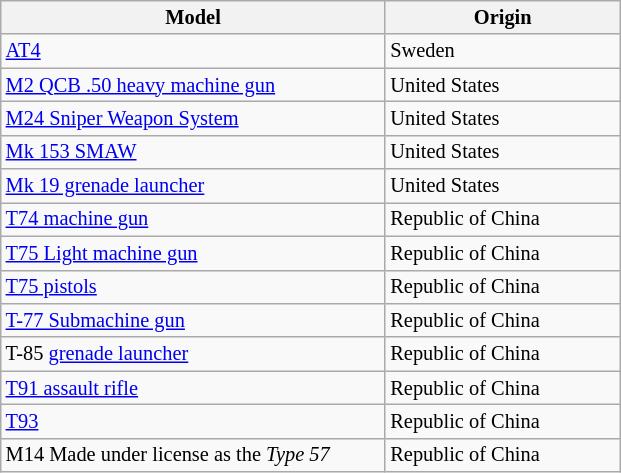<table class=wikitable style="text-align:left; font-size: 85%;">
<tr>
<th style="width:250px;">Model</th>
<th style="width:150px;">Origin</th>
</tr>
<tr>
<td><a href='#'>AT4</a></td>
<td>Sweden</td>
</tr>
<tr>
<td><a href='#'>M2 QCB .50 heavy machine gun</a></td>
<td>United States</td>
</tr>
<tr>
<td><a href='#'>M24 Sniper Weapon System</a></td>
<td>United States</td>
</tr>
<tr>
<td><a href='#'>Mk 153 SMAW</a></td>
<td>United States</td>
</tr>
<tr>
<td><a href='#'>Mk 19 grenade launcher</a></td>
<td>United States</td>
</tr>
<tr>
<td><a href='#'>T74 machine gun</a></td>
<td>Republic of China</td>
</tr>
<tr>
<td><a href='#'>T75 Light machine gun</a></td>
<td>Republic of China</td>
</tr>
<tr>
<td><a href='#'>T75 pistols</a></td>
<td>Republic of China</td>
</tr>
<tr>
<td><a href='#'>T-77 Submachine gun</a></td>
<td>Republic of China</td>
</tr>
<tr>
<td>T-85 <a href='#'>grenade launcher</a></td>
<td>Republic of China</td>
</tr>
<tr>
<td><a href='#'>T91 assault rifle</a></td>
<td>Republic of China</td>
</tr>
<tr>
<td><a href='#'>T93</a></td>
<td>Republic of China</td>
</tr>
<tr>
<td>M14 Made under license as the <em>Type 57</em></td>
<td>Republic of China</td>
</tr>
</table>
